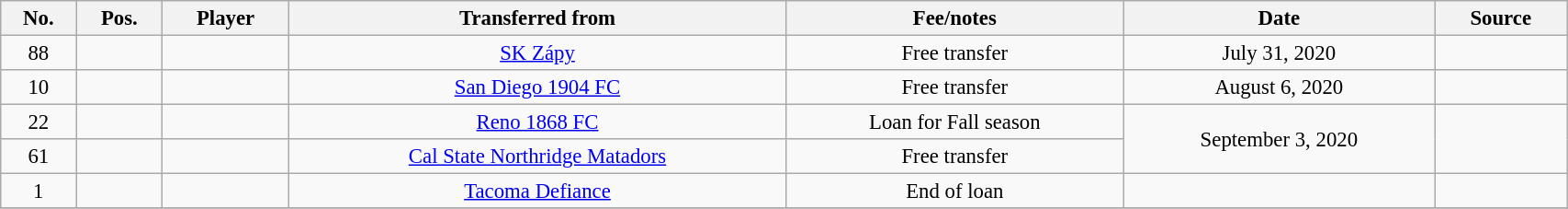<table class="wikitable sortable" style="width:90%; text-align:center; font-size:95%; text-align:left;">
<tr>
<th><strong>No.</strong></th>
<th><strong>Pos.</strong></th>
<th><strong>Player</strong></th>
<th><strong>Transferred from</strong></th>
<th><strong>Fee/notes</strong></th>
<th><strong>Date</strong></th>
<th><strong>Source</strong></th>
</tr>
<tr>
<td align=center>88</td>
<td align=center></td>
<td align=center></td>
<td align=center> <a href='#'>SK Zápy</a></td>
<td align=center>Free transfer</td>
<td align=center>July 31, 2020</td>
<td align=center></td>
</tr>
<tr>
<td align=center>10</td>
<td align=center></td>
<td align=center></td>
<td align=center> <a href='#'>San Diego 1904 FC</a></td>
<td align=center>Free transfer</td>
<td align=center>August 6, 2020</td>
<td align=center></td>
</tr>
<tr>
<td align=center>22</td>
<td align=center></td>
<td align=center></td>
<td align=center> <a href='#'>Reno 1868 FC</a></td>
<td align=center>Loan for Fall season</td>
<td align=center rowspan=2>September 3, 2020</td>
<td align=center rowspan=2></td>
</tr>
<tr>
<td align=center>61</td>
<td align=center></td>
<td align=center></td>
<td align=center> <a href='#'>Cal State Northridge Matadors</a></td>
<td align=center>Free transfer</td>
</tr>
<tr>
<td align=center>1</td>
<td align=center></td>
<td align=center></td>
<td align=center> <a href='#'>Tacoma Defiance</a></td>
<td align=center>End of loan</td>
<td align=center></td>
<td align=center></td>
</tr>
<tr>
</tr>
</table>
